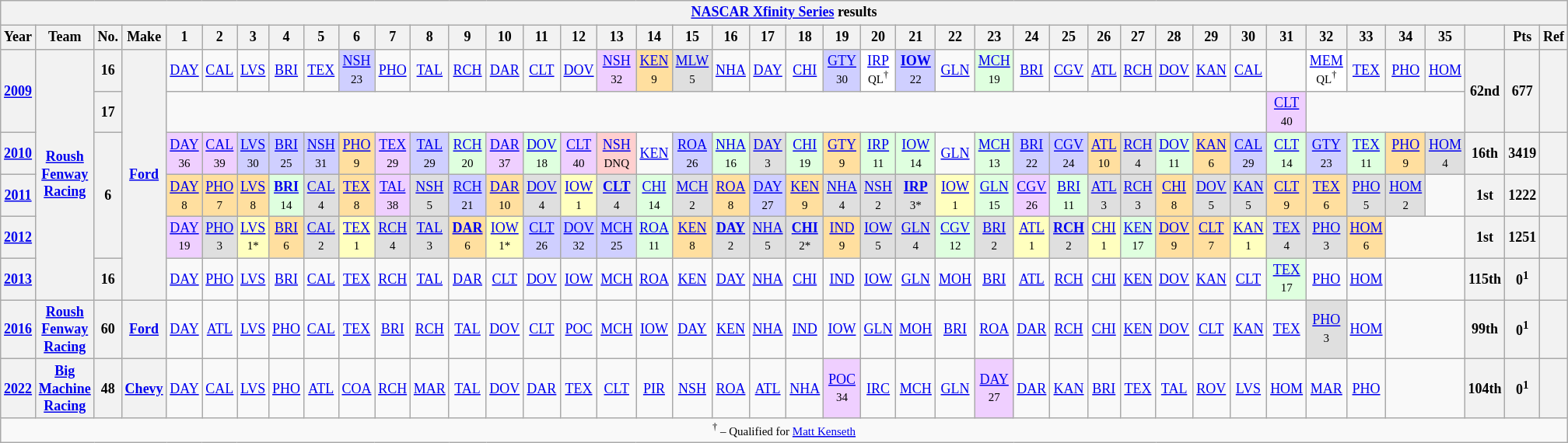<table class="wikitable" style="text-align:center; font-size:75%">
<tr>
<th colspan=42><a href='#'>NASCAR Xfinity Series</a> results</th>
</tr>
<tr>
<th>Year</th>
<th>Team</th>
<th>No.</th>
<th>Make</th>
<th>1</th>
<th>2</th>
<th>3</th>
<th>4</th>
<th>5</th>
<th>6</th>
<th>7</th>
<th>8</th>
<th>9</th>
<th>10</th>
<th>11</th>
<th>12</th>
<th>13</th>
<th>14</th>
<th>15</th>
<th>16</th>
<th>17</th>
<th>18</th>
<th>19</th>
<th>20</th>
<th>21</th>
<th>22</th>
<th>23</th>
<th>24</th>
<th>25</th>
<th>26</th>
<th>27</th>
<th>28</th>
<th>29</th>
<th>30</th>
<th>31</th>
<th>32</th>
<th>33</th>
<th>34</th>
<th>35</th>
<th></th>
<th>Pts</th>
<th>Ref</th>
</tr>
<tr>
<th rowspan=2><a href='#'>2009</a></th>
<th rowspan=6><a href='#'>Roush Fenway Racing</a></th>
<th>16</th>
<th rowspan=6><a href='#'>Ford</a></th>
<td><a href='#'>DAY</a></td>
<td><a href='#'>CAL</a></td>
<td><a href='#'>LVS</a></td>
<td><a href='#'>BRI</a></td>
<td><a href='#'>TEX</a></td>
<td style="background:#CFCFFF;"><a href='#'>NSH</a><br><small>23</small></td>
<td><a href='#'>PHO</a></td>
<td><a href='#'>TAL</a></td>
<td><a href='#'>RCH</a></td>
<td><a href='#'>DAR</a></td>
<td><a href='#'>CLT</a></td>
<td><a href='#'>DOV</a></td>
<td style="background:#EFCFFF;"><a href='#'>NSH</a><br><small>32</small></td>
<td style="background:#FFDF9F;"><a href='#'>KEN</a><br><small>9</small></td>
<td style="background:#DFDFDF;"><a href='#'>MLW</a><br><small>5</small></td>
<td><a href='#'>NHA</a></td>
<td><a href='#'>DAY</a></td>
<td><a href='#'>CHI</a></td>
<td style="background:#CFCFFF;"><a href='#'>GTY</a><br><small>30</small></td>
<td style="background:#FFFFFF;"><a href='#'>IRP</a><br><small>QL<sup>†</sup></small></td>
<td style="background:#CFCFFF;"><strong><a href='#'>IOW</a></strong><br><small>22</small></td>
<td><a href='#'>GLN</a></td>
<td style="background:#DFFFDF;"><a href='#'>MCH</a><br><small>19</small></td>
<td><a href='#'>BRI</a></td>
<td><a href='#'>CGV</a></td>
<td><a href='#'>ATL</a></td>
<td><a href='#'>RCH</a></td>
<td><a href='#'>DOV</a></td>
<td><a href='#'>KAN</a></td>
<td><a href='#'>CAL</a></td>
<td></td>
<td style="background:#FFFFFF;"><a href='#'>MEM</a><br><small>QL<sup>†</sup></small></td>
<td><a href='#'>TEX</a></td>
<td><a href='#'>PHO</a></td>
<td><a href='#'>HOM</a></td>
<th rowspan=2>62nd</th>
<th rowspan=2>677</th>
<th rowspan=2></th>
</tr>
<tr>
<th>17</th>
<td colspan=30></td>
<td style="background:#EFCFFF;"><a href='#'>CLT</a><br><small>40</small></td>
<td colspan=4></td>
</tr>
<tr>
<th><a href='#'>2010</a></th>
<th rowspan=3>6</th>
<td style="background:#EFCFFF;"><a href='#'>DAY</a><br><small>36</small></td>
<td style="background:#EFCFFF;"><a href='#'>CAL</a><br><small>39</small></td>
<td style="background:#CFCFFF;"><a href='#'>LVS</a><br><small>30</small></td>
<td style="background:#CFCFFF;"><a href='#'>BRI</a><br><small>25</small></td>
<td style="background:#CFCFFF;"><a href='#'>NSH</a><br><small>31</small></td>
<td style="background:#FFDF9F;"><a href='#'>PHO</a><br><small>9</small></td>
<td style="background:#EFCFFF;"><a href='#'>TEX</a><br><small>29</small></td>
<td style="background:#CFCFFF;"><a href='#'>TAL</a><br><small>29</small></td>
<td style="background:#DFFFDF;"><a href='#'>RCH</a><br><small>20</small></td>
<td style="background:#EFCFFF;"><a href='#'>DAR</a><br><small>37</small></td>
<td style="background:#DFFFDF;"><a href='#'>DOV</a><br><small>18</small></td>
<td style="background:#EFCFFF;"><a href='#'>CLT</a><br><small>40</small></td>
<td style="background:#FFCFCF;"><a href='#'>NSH</a><br><small>DNQ</small></td>
<td><a href='#'>KEN</a></td>
<td style="background:#CFCFFF;"><a href='#'>ROA</a><br><small>26</small></td>
<td style="background:#DFFFDF;"><a href='#'>NHA</a><br><small>16</small></td>
<td style="background:#DFDFDF;"><a href='#'>DAY</a><br><small>3</small></td>
<td style="background:#DFFFDF;"><a href='#'>CHI</a><br><small>19</small></td>
<td style="background:#FFDF9F;"><a href='#'>GTY</a><br><small>9</small></td>
<td style="background:#DFFFDF;"><a href='#'>IRP</a><br><small>11</small></td>
<td style="background:#DFFFDF;"><a href='#'>IOW</a><br><small>14</small></td>
<td><a href='#'>GLN</a></td>
<td style="background:#DFFFDF;"><a href='#'>MCH</a><br><small>13</small></td>
<td style="background:#CFCFFF;"><a href='#'>BRI</a><br><small>22</small></td>
<td style="background:#CFCFFF;"><a href='#'>CGV</a><br><small>24</small></td>
<td style="background:#FFDF9F;"><a href='#'>ATL</a><br><small>10</small></td>
<td style="background:#DFDFDF;"><a href='#'>RCH</a><br><small>4</small></td>
<td style="background:#DFFFDF;"><a href='#'>DOV</a><br><small>11</small></td>
<td style="background:#FFDF9F;"><a href='#'>KAN</a><br><small>6</small></td>
<td style="background:#CFCFFF;"><a href='#'>CAL</a><br><small>29</small></td>
<td style="background:#DFFFDF;"><a href='#'>CLT</a><br><small>14</small></td>
<td style="background:#CFCFFF;"><a href='#'>GTY</a><br><small>23</small></td>
<td style="background:#DFFFDF;"><a href='#'>TEX</a><br><small>11</small></td>
<td style="background:#FFDF9F;"><a href='#'>PHO</a><br><small>9</small></td>
<td style="background:#DFDFDF;"><a href='#'>HOM</a><br><small>4</small></td>
<th>16th</th>
<th>3419</th>
<th></th>
</tr>
<tr>
<th><a href='#'>2011</a></th>
<td style="background:#FFDF9F;"><a href='#'>DAY</a><br><small>8</small></td>
<td style="background:#FFDF9F;"><a href='#'>PHO</a><br><small>7</small></td>
<td style="background:#FFDF9F;"><a href='#'>LVS</a><br><small>8</small></td>
<td style="background:#DFFFDF;"><strong><a href='#'>BRI</a></strong><br><small>14</small></td>
<td style="background:#DFDFDF;"><a href='#'>CAL</a><br><small>4</small></td>
<td style="background:#FFDF9F;"><a href='#'>TEX</a><br><small>8</small></td>
<td style="background:#EFCFFF;"><a href='#'>TAL</a><br><small>38</small></td>
<td style="background:#DFDFDF;"><a href='#'>NSH</a><br><small>5</small></td>
<td style="background:#CFCFFF;"><a href='#'>RCH</a><br><small>21</small></td>
<td style="background:#FFDF9F;"><a href='#'>DAR</a><br><small>10</small></td>
<td style="background:#DFDFDF;"><a href='#'>DOV</a><br><small>4</small></td>
<td style="background:#FFFFBF;"><a href='#'>IOW</a><br><small>1</small></td>
<td style="background:#DFDFDF;"><strong><a href='#'>CLT</a></strong><br><small>4</small></td>
<td style="background:#DFFFDF;"><a href='#'>CHI</a><br><small>14</small></td>
<td style="background:#DFDFDF;"><a href='#'>MCH</a><br><small>2</small></td>
<td style="background:#FFDF9F;"><a href='#'>ROA</a><br><small>8</small></td>
<td style="background:#CFCFFF;"><a href='#'>DAY</a><br><small>27</small></td>
<td style="background:#FFDF9F;"><a href='#'>KEN</a><br><small>9</small></td>
<td style="background:#DFDFDF;"><a href='#'>NHA</a><br><small>4</small></td>
<td style="background:#DFDFDF;"><a href='#'>NSH</a><br><small>2</small></td>
<td style="background:#DFDFDF;"><strong><a href='#'>IRP</a></strong><br><small>3*</small></td>
<td style="background:#FFFFBF;"><a href='#'>IOW</a><br><small>1</small></td>
<td style="background:#DFFFDF;"><a href='#'>GLN</a><br><small>15</small></td>
<td style="background:#EFCFFF;"><a href='#'>CGV</a><br><small>26</small></td>
<td style="background:#DFFFDF;"><a href='#'>BRI</a><br><small>11</small></td>
<td style="background:#DFDFDF;"><a href='#'>ATL</a><br><small>3</small></td>
<td style="background:#DFDFDF;"><a href='#'>RCH</a><br><small>3</small></td>
<td style="background:#FFDF9F;"><a href='#'>CHI</a><br><small>8</small></td>
<td style="background:#DFDFDF;"><a href='#'>DOV</a><br><small>5</small></td>
<td style="background:#DFDFDF;"><a href='#'>KAN</a><br><small>5</small></td>
<td style="background:#FFDF9F;"><a href='#'>CLT</a><br><small>9</small></td>
<td style="background:#FFDF9F;"><a href='#'>TEX</a><br><small>6</small></td>
<td style="background:#DFDFDF;"><a href='#'>PHO</a><br><small>5</small></td>
<td style="background:#DFDFDF;"><a href='#'>HOM</a><br><small>2</small></td>
<td></td>
<th>1st</th>
<th>1222</th>
<th></th>
</tr>
<tr>
<th><a href='#'>2012</a></th>
<td style="background:#EFCFFF;"><a href='#'>DAY</a><br><small>19</small></td>
<td style="background:#DFDFDF;"><a href='#'>PHO</a><br><small>3</small></td>
<td style="background:#FFFFBF;"><a href='#'>LVS</a><br><small>1*</small></td>
<td style="background:#FFDF9F;"><a href='#'>BRI</a><br><small>6</small></td>
<td style="background:#DFDFDF;"><a href='#'>CAL</a><br><small>2</small></td>
<td style="background:#FFFFBF;"><a href='#'>TEX</a><br><small>1</small></td>
<td style="background:#DFDFDF;"><a href='#'>RCH</a><br><small>4</small></td>
<td style="background:#DFDFDF;"><a href='#'>TAL</a><br><small>3</small></td>
<td style="background:#FFDF9F;"><strong><a href='#'>DAR</a></strong><br><small>6</small></td>
<td style="background:#FFFFBF;"><a href='#'>IOW</a><br><small>1*</small></td>
<td style="background:#CFCFFF;"><a href='#'>CLT</a><br><small>26</small></td>
<td style="background:#CFCFFF;"><a href='#'>DOV</a><br><small>32</small></td>
<td style="background:#CFCFFF;"><a href='#'>MCH</a><br><small>25</small></td>
<td style="background:#DFFFDF;"><a href='#'>ROA</a><br><small>11</small></td>
<td style="background:#FFDF9F;"><a href='#'>KEN</a><br><small>8</small></td>
<td style="background:#DFDFDF;"><strong><a href='#'>DAY</a></strong><br><small>2</small></td>
<td style="background:#DFDFDF;"><a href='#'>NHA</a><br><small>5</small></td>
<td style="background:#DFDFDF;"><strong><a href='#'>CHI</a></strong><br><small>2*</small></td>
<td style="background:#FFDF9F;"><a href='#'>IND</a><br><small>9</small></td>
<td style="background:#DFDFDF;"><a href='#'>IOW</a><br><small>5</small></td>
<td style="background:#DFDFDF;"><a href='#'>GLN</a><br><small>4</small></td>
<td style="background:#DFFFDF;"><a href='#'>CGV</a><br><small>12</small></td>
<td style="background:#DFDFDF;"><a href='#'>BRI</a><br><small>2</small></td>
<td style="background:#FFFFBF;"><a href='#'>ATL</a><br><small>1</small></td>
<td style="background:#DFDFDF;"><strong><a href='#'>RCH</a></strong><br><small>2</small></td>
<td style="background:#FFFFBF;"><a href='#'>CHI</a><br><small>1</small></td>
<td style="background:#DFFFDF;"><a href='#'>KEN</a><br><small>17</small></td>
<td style="background:#FFDF9F;"><a href='#'>DOV</a><br><small>9</small></td>
<td style="background:#FFDF9F;"><a href='#'>CLT</a><br><small>7</small></td>
<td style="background:#FFFFBF;"><a href='#'>KAN</a><br><small>1</small></td>
<td style="background:#DFDFDF;"><a href='#'>TEX</a><br><small>4</small></td>
<td style="background:#DFDFDF;"><a href='#'>PHO</a><br><small>3</small></td>
<td style="background:#FFDF9F;"><a href='#'>HOM</a><br><small>6</small></td>
<td colspan=2></td>
<th>1st</th>
<th>1251</th>
<th></th>
</tr>
<tr>
<th><a href='#'>2013</a></th>
<th>16</th>
<td><a href='#'>DAY</a></td>
<td><a href='#'>PHO</a></td>
<td><a href='#'>LVS</a></td>
<td><a href='#'>BRI</a></td>
<td><a href='#'>CAL</a></td>
<td><a href='#'>TEX</a></td>
<td><a href='#'>RCH</a></td>
<td><a href='#'>TAL</a></td>
<td><a href='#'>DAR</a></td>
<td><a href='#'>CLT</a></td>
<td><a href='#'>DOV</a></td>
<td><a href='#'>IOW</a></td>
<td><a href='#'>MCH</a></td>
<td><a href='#'>ROA</a></td>
<td><a href='#'>KEN</a></td>
<td><a href='#'>DAY</a></td>
<td><a href='#'>NHA</a></td>
<td><a href='#'>CHI</a></td>
<td><a href='#'>IND</a></td>
<td><a href='#'>IOW</a></td>
<td><a href='#'>GLN</a></td>
<td><a href='#'>MOH</a></td>
<td><a href='#'>BRI</a></td>
<td><a href='#'>ATL</a></td>
<td><a href='#'>RCH</a></td>
<td><a href='#'>CHI</a></td>
<td><a href='#'>KEN</a></td>
<td><a href='#'>DOV</a></td>
<td><a href='#'>KAN</a></td>
<td><a href='#'>CLT</a></td>
<td style="background:#DFFFDF;"><a href='#'>TEX</a><br><small>17</small></td>
<td><a href='#'>PHO</a></td>
<td><a href='#'>HOM</a></td>
<td colspan=2></td>
<th>115th</th>
<th>0<sup>1</sup></th>
<th></th>
</tr>
<tr>
<th><a href='#'>2016</a></th>
<th><a href='#'>Roush Fenway Racing</a></th>
<th>60</th>
<th><a href='#'>Ford</a></th>
<td><a href='#'>DAY</a></td>
<td><a href='#'>ATL</a></td>
<td><a href='#'>LVS</a></td>
<td><a href='#'>PHO</a></td>
<td><a href='#'>CAL</a></td>
<td><a href='#'>TEX</a></td>
<td><a href='#'>BRI</a></td>
<td><a href='#'>RCH</a></td>
<td><a href='#'>TAL</a></td>
<td><a href='#'>DOV</a></td>
<td><a href='#'>CLT</a></td>
<td><a href='#'>POC</a></td>
<td><a href='#'>MCH</a></td>
<td><a href='#'>IOW</a></td>
<td><a href='#'>DAY</a></td>
<td><a href='#'>KEN</a></td>
<td><a href='#'>NHA</a></td>
<td><a href='#'>IND</a></td>
<td><a href='#'>IOW</a></td>
<td><a href='#'>GLN</a></td>
<td><a href='#'>MOH</a></td>
<td><a href='#'>BRI</a></td>
<td><a href='#'>ROA</a></td>
<td><a href='#'>DAR</a></td>
<td><a href='#'>RCH</a></td>
<td><a href='#'>CHI</a></td>
<td><a href='#'>KEN</a></td>
<td><a href='#'>DOV</a></td>
<td><a href='#'>CLT</a></td>
<td><a href='#'>KAN</a></td>
<td><a href='#'>TEX</a></td>
<td style="background:#DFDFDF;"><a href='#'>PHO</a><br><small>3</small></td>
<td><a href='#'>HOM</a></td>
<td colspan=2></td>
<th>99th</th>
<th>0<sup>1</sup></th>
<th></th>
</tr>
<tr>
<th><a href='#'>2022</a></th>
<th><a href='#'>Big Machine Racing</a></th>
<th>48</th>
<th><a href='#'>Chevy</a></th>
<td><a href='#'>DAY</a></td>
<td><a href='#'>CAL</a></td>
<td><a href='#'>LVS</a></td>
<td><a href='#'>PHO</a></td>
<td><a href='#'>ATL</a></td>
<td><a href='#'>COA</a></td>
<td><a href='#'>RCH</a></td>
<td><a href='#'>MAR</a></td>
<td><a href='#'>TAL</a></td>
<td><a href='#'>DOV</a></td>
<td><a href='#'>DAR</a></td>
<td><a href='#'>TEX</a></td>
<td><a href='#'>CLT</a></td>
<td><a href='#'>PIR</a></td>
<td><a href='#'>NSH</a></td>
<td><a href='#'>ROA</a></td>
<td><a href='#'>ATL</a></td>
<td><a href='#'>NHA</a></td>
<td style="background:#EFCFFF;"><a href='#'>POC</a><br><small>34</small></td>
<td><a href='#'>IRC</a></td>
<td><a href='#'>MCH</a></td>
<td><a href='#'>GLN</a></td>
<td style="background:#EFCFFF;"><a href='#'>DAY</a><br><small>27</small></td>
<td><a href='#'>DAR</a></td>
<td><a href='#'>KAN</a></td>
<td><a href='#'>BRI</a></td>
<td><a href='#'>TEX</a></td>
<td><a href='#'>TAL</a></td>
<td><a href='#'>ROV</a></td>
<td><a href='#'>LVS</a></td>
<td><a href='#'>HOM</a></td>
<td><a href='#'>MAR</a></td>
<td><a href='#'>PHO</a></td>
<td colspan=2></td>
<th>104th</th>
<th>0<sup>1</sup></th>
<th></th>
</tr>
<tr>
<td colspan=42><small><sup>†</sup> – Qualified for <a href='#'>Matt Kenseth</a></small></td>
</tr>
</table>
